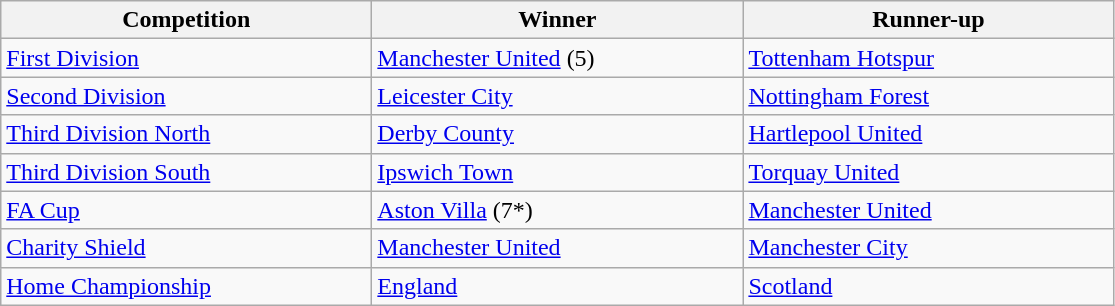<table class="wikitable">
<tr>
<th style="width:15em">Competition</th>
<th style="width:15em">Winner</th>
<th style="width:15em">Runner-up</th>
</tr>
<tr>
<td><a href='#'>First Division</a></td>
<td><a href='#'>Manchester United</a> (5)</td>
<td><a href='#'>Tottenham Hotspur</a></td>
</tr>
<tr>
<td><a href='#'>Second Division</a></td>
<td><a href='#'>Leicester City</a></td>
<td><a href='#'>Nottingham Forest</a></td>
</tr>
<tr>
<td><a href='#'>Third Division North</a></td>
<td><a href='#'>Derby County</a></td>
<td><a href='#'>Hartlepool United</a></td>
</tr>
<tr>
<td><a href='#'>Third Division South</a></td>
<td><a href='#'>Ipswich Town</a></td>
<td><a href='#'>Torquay United</a></td>
</tr>
<tr>
<td><a href='#'>FA Cup</a></td>
<td><a href='#'>Aston Villa</a> (7*)</td>
<td><a href='#'>Manchester United</a></td>
</tr>
<tr>
<td><a href='#'>Charity Shield</a></td>
<td><a href='#'>Manchester United</a></td>
<td><a href='#'>Manchester City</a></td>
</tr>
<tr>
<td><a href='#'>Home Championship</a></td>
<td><a href='#'>England</a></td>
<td><a href='#'>Scotland</a></td>
</tr>
</table>
